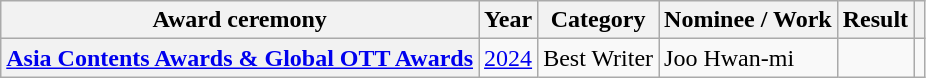<table class="wikitable plainrowheaders sortable">
<tr>
<th scope="col">Award ceremony</th>
<th scope="col">Year</th>
<th scope="col">Category </th>
<th scope="col">Nominee / Work</th>
<th scope="col">Result</th>
<th scope="col" class="unsortable"></th>
</tr>
<tr>
<th scope="row"><a href='#'>Asia Contents Awards & Global OTT Awards</a></th>
<td style="text-align:center"><a href='#'>2024</a></td>
<td>Best Writer</td>
<td>Joo Hwan-mi</td>
<td></td>
<td style="text-align:center"></td>
</tr>
</table>
